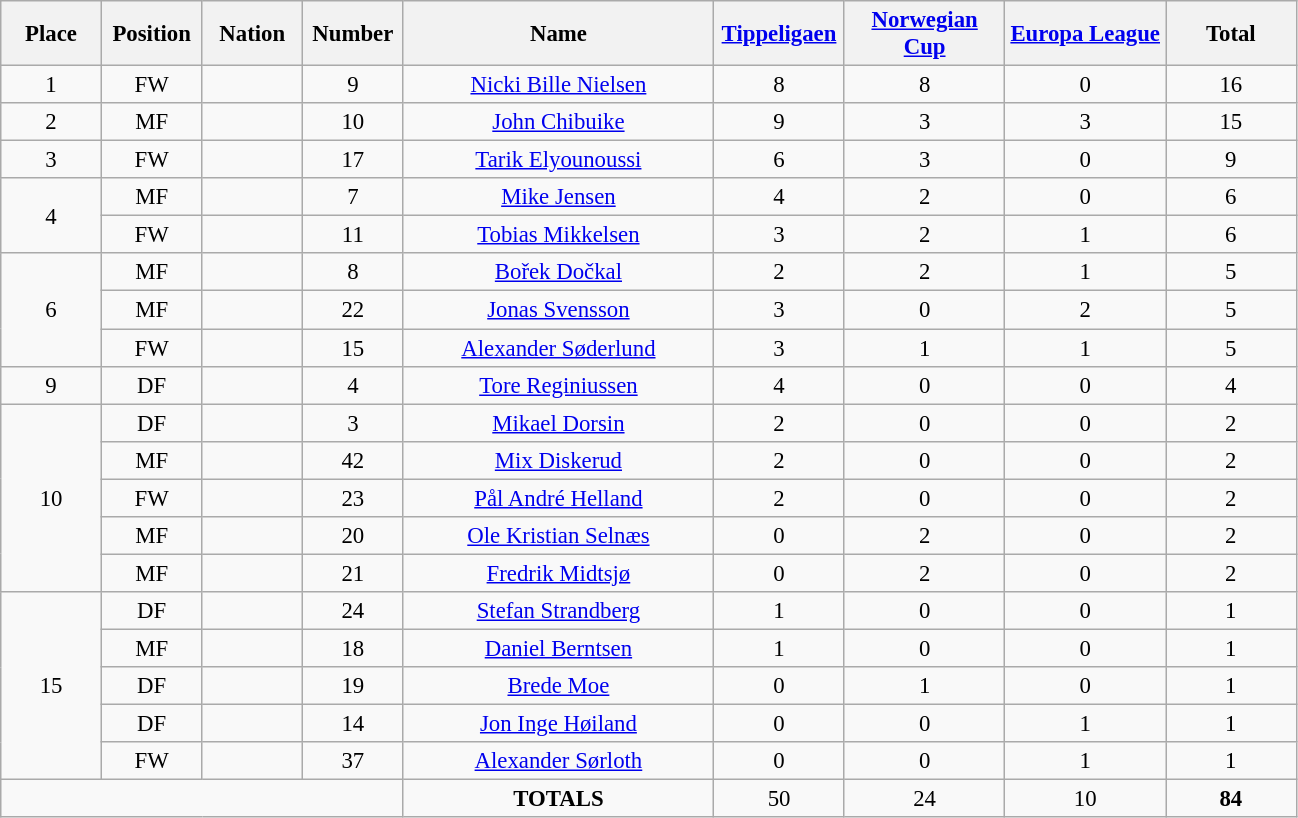<table class="wikitable" style="font-size: 95%; text-align: center;">
<tr>
<th width=60>Place</th>
<th width=60>Position</th>
<th width=60>Nation</th>
<th width=60>Number</th>
<th width=200>Name</th>
<th width=80><a href='#'>Tippeligaen</a></th>
<th width=100><a href='#'>Norwegian Cup</a></th>
<th width=100><a href='#'>Europa League</a></th>
<th width=80><strong>Total</strong></th>
</tr>
<tr>
<td>1</td>
<td>FW</td>
<td></td>
<td>9</td>
<td><a href='#'>Nicki Bille Nielsen</a></td>
<td>8</td>
<td>8</td>
<td>0</td>
<td>16</td>
</tr>
<tr>
<td>2</td>
<td>MF</td>
<td></td>
<td>10</td>
<td><a href='#'>John Chibuike</a></td>
<td>9</td>
<td>3</td>
<td>3</td>
<td>15</td>
</tr>
<tr>
<td>3</td>
<td>FW</td>
<td></td>
<td>17</td>
<td><a href='#'>Tarik Elyounoussi</a></td>
<td>6</td>
<td>3</td>
<td>0</td>
<td>9</td>
</tr>
<tr>
<td rowspan=2>4</td>
<td>MF</td>
<td></td>
<td>7</td>
<td><a href='#'>Mike Jensen</a></td>
<td>4</td>
<td>2</td>
<td>0</td>
<td>6</td>
</tr>
<tr>
<td>FW</td>
<td></td>
<td>11</td>
<td><a href='#'>Tobias Mikkelsen</a></td>
<td>3</td>
<td>2</td>
<td>1</td>
<td>6</td>
</tr>
<tr>
<td rowspan=3>6</td>
<td>MF</td>
<td></td>
<td>8</td>
<td><a href='#'>Bořek Dočkal</a></td>
<td>2</td>
<td>2</td>
<td>1</td>
<td>5</td>
</tr>
<tr>
<td>MF</td>
<td></td>
<td>22</td>
<td><a href='#'>Jonas Svensson</a></td>
<td>3</td>
<td>0</td>
<td>2</td>
<td>5</td>
</tr>
<tr>
<td>FW</td>
<td></td>
<td>15</td>
<td><a href='#'>Alexander Søderlund</a></td>
<td>3</td>
<td>1</td>
<td>1</td>
<td>5</td>
</tr>
<tr>
<td>9</td>
<td>DF</td>
<td></td>
<td>4</td>
<td><a href='#'>Tore Reginiussen</a></td>
<td>4</td>
<td>0</td>
<td>0</td>
<td>4</td>
</tr>
<tr>
<td rowspan=5>10</td>
<td>DF</td>
<td></td>
<td>3</td>
<td><a href='#'>Mikael Dorsin</a></td>
<td>2</td>
<td>0</td>
<td>0</td>
<td>2</td>
</tr>
<tr>
<td>MF</td>
<td></td>
<td>42</td>
<td><a href='#'>Mix Diskerud</a></td>
<td>2</td>
<td>0</td>
<td>0</td>
<td>2</td>
</tr>
<tr>
<td>FW</td>
<td></td>
<td>23</td>
<td><a href='#'>Pål André Helland</a></td>
<td>2</td>
<td>0</td>
<td>0</td>
<td>2</td>
</tr>
<tr>
<td>MF</td>
<td></td>
<td>20</td>
<td><a href='#'>Ole Kristian Selnæs</a></td>
<td>0</td>
<td>2</td>
<td>0</td>
<td>2</td>
</tr>
<tr>
<td>MF</td>
<td></td>
<td>21</td>
<td><a href='#'>Fredrik Midtsjø</a></td>
<td>0</td>
<td>2</td>
<td>0</td>
<td>2</td>
</tr>
<tr>
<td rowspan=5>15</td>
<td>DF</td>
<td></td>
<td>24</td>
<td><a href='#'>Stefan Strandberg</a></td>
<td>1</td>
<td>0</td>
<td>0</td>
<td>1</td>
</tr>
<tr>
<td>MF</td>
<td></td>
<td>18</td>
<td><a href='#'>Daniel Berntsen</a></td>
<td>1</td>
<td>0</td>
<td>0</td>
<td>1</td>
</tr>
<tr>
<td>DF</td>
<td></td>
<td>19</td>
<td><a href='#'>Brede Moe</a></td>
<td>0</td>
<td>1</td>
<td>0</td>
<td>1</td>
</tr>
<tr>
<td>DF</td>
<td></td>
<td>14</td>
<td><a href='#'>Jon Inge Høiland</a></td>
<td>0</td>
<td>0</td>
<td>1</td>
<td>1</td>
</tr>
<tr>
<td>FW</td>
<td></td>
<td>37</td>
<td><a href='#'>Alexander Sørloth</a></td>
<td>0</td>
<td>0</td>
<td>1</td>
<td>1</td>
</tr>
<tr>
<td colspan=4></td>
<td><strong>TOTALS</strong></td>
<td>50</td>
<td>24</td>
<td>10</td>
<td><strong>84</strong></td>
</tr>
</table>
